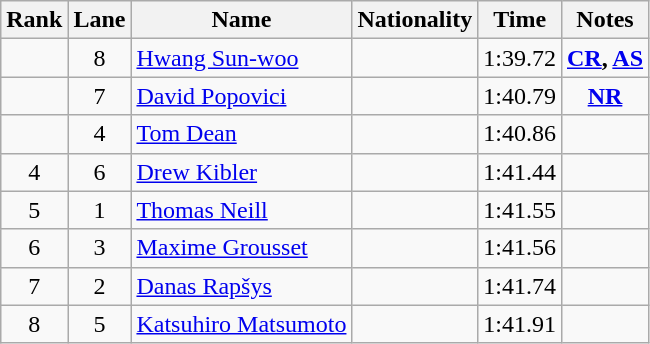<table class="wikitable sortable" style="text-align:center">
<tr>
<th>Rank</th>
<th>Lane</th>
<th>Name</th>
<th>Nationality</th>
<th>Time</th>
<th>Notes</th>
</tr>
<tr>
<td></td>
<td>8</td>
<td align=left><a href='#'>Hwang Sun-woo</a></td>
<td align=left></td>
<td>1:39.72</td>
<td><strong><a href='#'>CR</a>, <a href='#'>AS</a></strong></td>
</tr>
<tr>
<td></td>
<td>7</td>
<td align=left><a href='#'>David Popovici</a></td>
<td align=left></td>
<td>1:40.79</td>
<td><strong><a href='#'>NR</a></strong></td>
</tr>
<tr>
<td></td>
<td>4</td>
<td align=left><a href='#'>Tom Dean</a></td>
<td align=left></td>
<td>1:40.86</td>
<td></td>
</tr>
<tr>
<td>4</td>
<td>6</td>
<td align=left><a href='#'>Drew Kibler</a></td>
<td align=left></td>
<td>1:41.44</td>
<td></td>
</tr>
<tr>
<td>5</td>
<td>1</td>
<td align=left><a href='#'>Thomas Neill</a></td>
<td align=left></td>
<td>1:41.55</td>
<td></td>
</tr>
<tr>
<td>6</td>
<td>3</td>
<td align=left><a href='#'>Maxime Grousset</a></td>
<td align=left></td>
<td>1:41.56</td>
<td></td>
</tr>
<tr>
<td>7</td>
<td>2</td>
<td align=left><a href='#'>Danas Rapšys</a></td>
<td align=left></td>
<td>1:41.74</td>
<td></td>
</tr>
<tr>
<td>8</td>
<td>5</td>
<td align=left><a href='#'>Katsuhiro Matsumoto</a></td>
<td align=left></td>
<td>1:41.91</td>
<td></td>
</tr>
</table>
